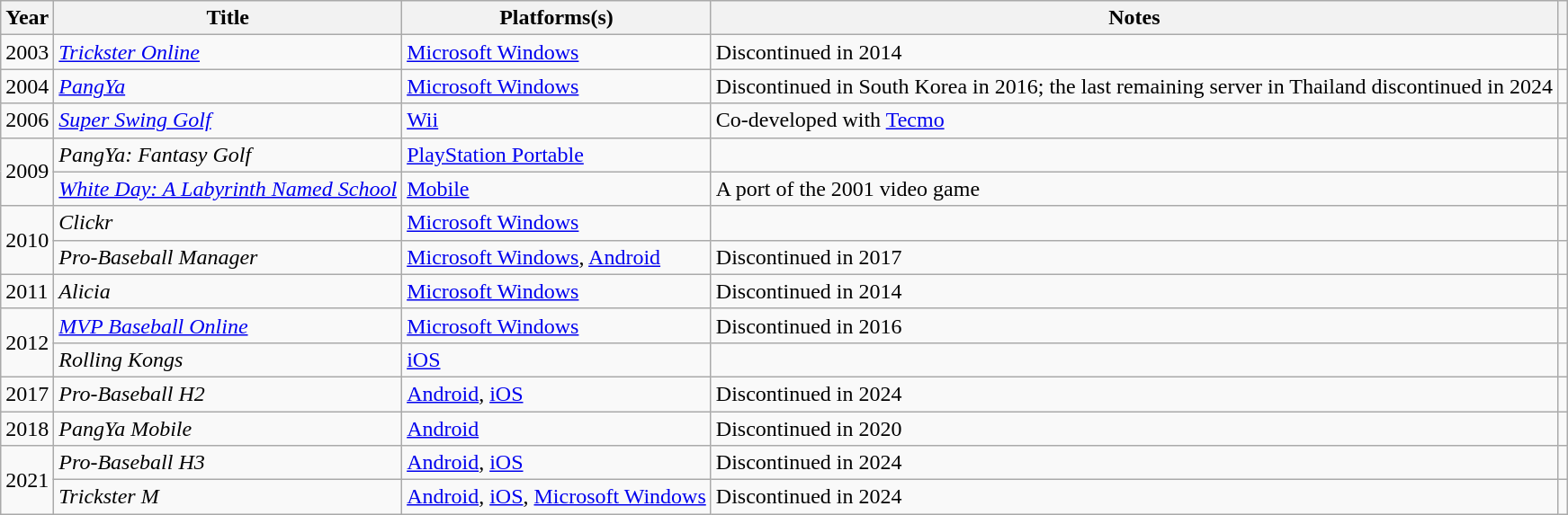<table class="wikitable sortable">
<tr>
<th>Year</th>
<th>Title</th>
<th>Platforms(s)</th>
<th class="unsortable">Notes</th>
<th class="unsortable"></th>
</tr>
<tr>
<td>2003</td>
<td><em><a href='#'>Trickster Online</a></em></td>
<td><a href='#'>Microsoft Windows</a></td>
<td>Discontinued in 2014</td>
<td></td>
</tr>
<tr>
<td>2004</td>
<td><em><a href='#'>PangYa</a></em></td>
<td><a href='#'>Microsoft Windows</a></td>
<td>Discontinued in South Korea in 2016; the last remaining server in Thailand discontinued in 2024</td>
<td></td>
</tr>
<tr>
<td>2006</td>
<td><em><a href='#'>Super Swing Golf</a></em></td>
<td><a href='#'>Wii</a></td>
<td>Co-developed with <a href='#'>Tecmo</a></td>
<td></td>
</tr>
<tr>
<td rowspan="2">2009</td>
<td><em>PangYa: Fantasy Golf</em></td>
<td><a href='#'>PlayStation Portable</a></td>
<td></td>
<td></td>
</tr>
<tr>
<td><em><a href='#'>White Day: A Labyrinth Named School</a></em></td>
<td><a href='#'>Mobile</a></td>
<td>A port of the 2001 video game</td>
<td></td>
</tr>
<tr>
<td rowspan="2">2010</td>
<td><em>Clickr</em></td>
<td><a href='#'>Microsoft Windows</a></td>
<td></td>
<td></td>
</tr>
<tr>
<td><em>Pro-Baseball Manager</em></td>
<td><a href='#'>Microsoft Windows</a>, <a href='#'>Android</a></td>
<td>Discontinued in 2017</td>
<td></td>
</tr>
<tr>
<td>2011</td>
<td><em>Alicia</em></td>
<td><a href='#'>Microsoft Windows</a></td>
<td>Discontinued in 2014</td>
<td></td>
</tr>
<tr>
<td rowspan="2">2012</td>
<td><em><a href='#'>MVP Baseball Online</a></em></td>
<td><a href='#'>Microsoft Windows</a></td>
<td>Discontinued in 2016</td>
<td></td>
</tr>
<tr>
<td><em>Rolling Kongs</em></td>
<td><a href='#'>iOS</a></td>
<td></td>
<td></td>
</tr>
<tr>
<td>2017</td>
<td><em>Pro-Baseball H2</em></td>
<td><a href='#'>Android</a>, <a href='#'>iOS</a></td>
<td>Discontinued in 2024</td>
<td></td>
</tr>
<tr>
<td>2018</td>
<td><em>PangYa Mobile</em></td>
<td><a href='#'>Android</a></td>
<td>Discontinued in 2020</td>
<td></td>
</tr>
<tr>
<td rowspan="2">2021</td>
<td><em>Pro-Baseball H3</em></td>
<td><a href='#'>Android</a>, <a href='#'>iOS</a></td>
<td>Discontinued in 2024</td>
<td></td>
</tr>
<tr>
<td><em>Trickster M</em></td>
<td><a href='#'>Android</a>, <a href='#'>iOS</a>, <a href='#'>Microsoft Windows</a></td>
<td>Discontinued in 2024</td>
<td></td>
</tr>
</table>
